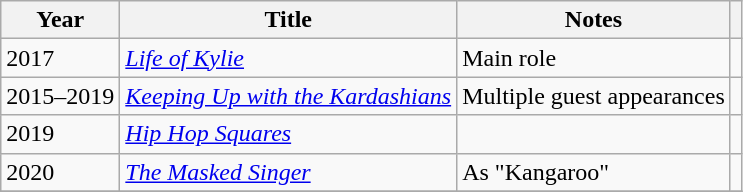<table class="wikitable sortable">
<tr>
<th>Year</th>
<th>Title</th>
<th class="unsortable">Notes</th>
<th class="unsortable"></th>
</tr>
<tr>
<td>2017</td>
<td><em><a href='#'>Life of Kylie</a></em></td>
<td>Main role</td>
<td></td>
</tr>
<tr>
<td>2015–2019</td>
<td><em><a href='#'>Keeping Up with the Kardashians</a></em></td>
<td>Multiple guest appearances</td>
<td></td>
</tr>
<tr>
<td>2019</td>
<td><em><a href='#'>Hip Hop Squares</a></em></td>
<td></td>
<td></td>
</tr>
<tr>
<td>2020</td>
<td><em><a href='#'>The Masked Singer</a></em></td>
<td>As "Kangaroo"</td>
<td></td>
</tr>
<tr>
</tr>
</table>
